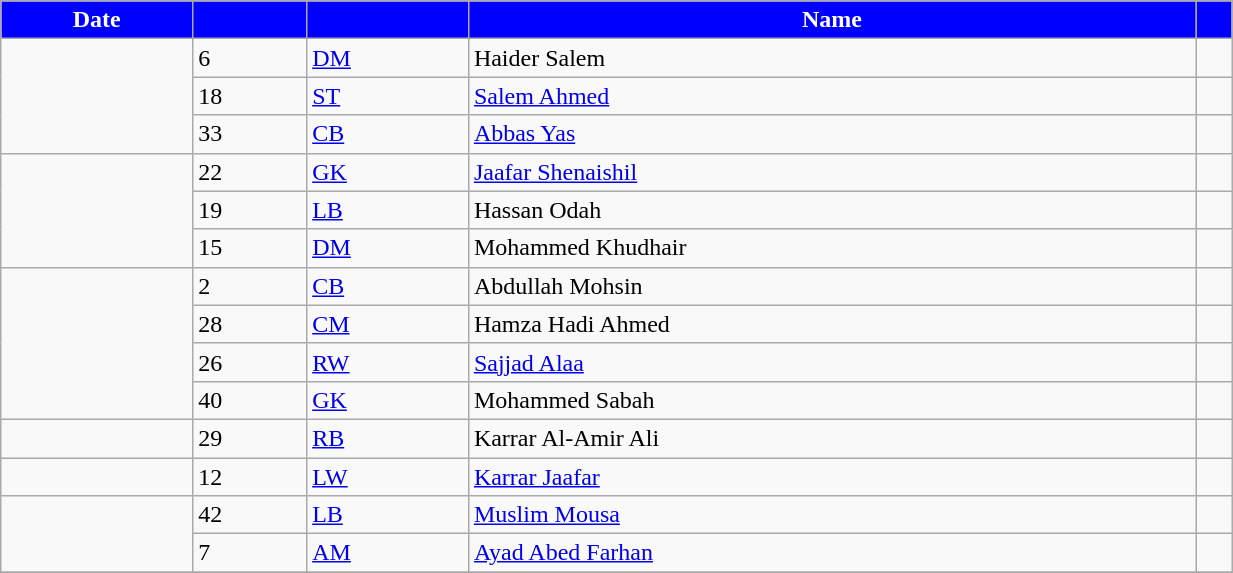<table class="wikitable sortable" style="width:65%; text-align:center; font-size:100%; text-align:left;">
<tr>
<th style="color:white; background:blue;">Date</th>
<th style="color:white; background:blue;"></th>
<th style="color:white; background:blue;"></th>
<th style="color:white; background:blue;">Name</th>
<th style="color:white; background:blue;"></th>
</tr>
<tr>
<td rowspan="3"></td>
<td>6</td>
<td><a href='#'>DM</a></td>
<td> Haider Salem</td>
<td></td>
</tr>
<tr>
<td>18</td>
<td><a href='#'>ST</a></td>
<td> <a href='#'>Salem Ahmed</a></td>
<td></td>
</tr>
<tr>
<td>33</td>
<td><a href='#'>CB</a></td>
<td> <a href='#'>Abbas Yas</a></td>
<td></td>
</tr>
<tr>
<td rowspan="3"></td>
<td>22</td>
<td><a href='#'>GK</a></td>
<td> <a href='#'>Jaafar Shenaishil</a></td>
<td></td>
</tr>
<tr>
<td>19</td>
<td><a href='#'>LB</a></td>
<td> Hassan Odah</td>
<td></td>
</tr>
<tr>
<td>15</td>
<td><a href='#'>DM</a></td>
<td> Mohammed Khudhair</td>
<td></td>
</tr>
<tr>
<td rowspan="4"></td>
<td>2</td>
<td><a href='#'>CB</a></td>
<td> Abdullah Mohsin</td>
<td></td>
</tr>
<tr>
<td>28</td>
<td><a href='#'>CM</a></td>
<td> Hamza Hadi Ahmed</td>
<td></td>
</tr>
<tr>
<td>26</td>
<td><a href='#'>RW</a></td>
<td> <a href='#'>Sajjad Alaa</a></td>
<td></td>
</tr>
<tr>
<td>40</td>
<td><a href='#'>GK</a></td>
<td> Mohammed Sabah</td>
<td></td>
</tr>
<tr>
<td></td>
<td>29</td>
<td><a href='#'>RB</a></td>
<td> Karrar Al-Amir Ali</td>
<td></td>
</tr>
<tr>
<td></td>
<td>12</td>
<td><a href='#'>LW</a></td>
<td> <a href='#'>Karrar Jaafar</a></td>
<td></td>
</tr>
<tr>
<td rowspan="2"></td>
<td>42</td>
<td><a href='#'>LB</a></td>
<td> <a href='#'>Muslim Mousa</a></td>
<td></td>
</tr>
<tr>
<td>7</td>
<td><a href='#'>AM</a></td>
<td> <a href='#'>Ayad Abed Farhan</a></td>
<td></td>
</tr>
<tr>
</tr>
</table>
